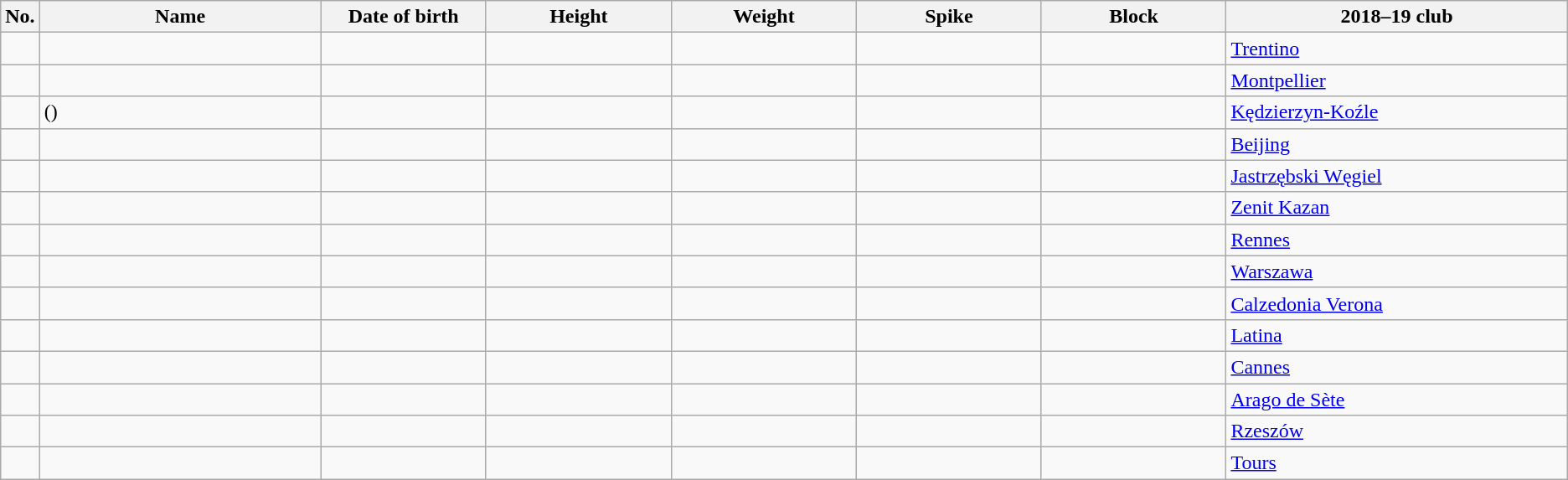<table class="wikitable sortable" style="font-size:100%; text-align:center">
<tr>
<th>No.</th>
<th style="width:14em">Name</th>
<th style="width:8em">Date of birth</th>
<th style="width:9em">Height</th>
<th style="width:9em">Weight</th>
<th style="width:9em">Spike</th>
<th style="width:9em">Block</th>
<th style="width:17em">2018–19 club</th>
</tr>
<tr>
<td></td>
<td style="text-align:left"></td>
<td style="text-align:right"></td>
<td></td>
<td></td>
<td></td>
<td></td>
<td style="text-align:left"> <a href='#'>Trentino</a></td>
</tr>
<tr>
<td></td>
<td style="text-align:left"></td>
<td style="text-align:right"></td>
<td></td>
<td></td>
<td></td>
<td></td>
<td style="text-align:left"> <a href='#'>Montpellier</a></td>
</tr>
<tr>
<td></td>
<td style="text-align:left"> ()</td>
<td style="text-align:right"></td>
<td></td>
<td></td>
<td></td>
<td></td>
<td style="text-align:left"> <a href='#'>Kędzierzyn-Koźle</a></td>
</tr>
<tr>
<td></td>
<td style="text-align:left"></td>
<td style="text-align:right"></td>
<td></td>
<td></td>
<td></td>
<td></td>
<td style="text-align:left"> <a href='#'>Beijing</a></td>
</tr>
<tr>
<td></td>
<td style="text-align:left"></td>
<td style="text-align:right"></td>
<td></td>
<td></td>
<td></td>
<td></td>
<td style="text-align:left"> <a href='#'>Jastrzębski Węgiel</a></td>
</tr>
<tr>
<td></td>
<td style="text-align:left"></td>
<td style="text-align:right"></td>
<td></td>
<td></td>
<td></td>
<td></td>
<td style="text-align:left"> <a href='#'>Zenit Kazan</a></td>
</tr>
<tr>
<td></td>
<td style="text-align:left"></td>
<td style="text-align:right"></td>
<td></td>
<td></td>
<td></td>
<td></td>
<td style="text-align:left"> <a href='#'>Rennes</a></td>
</tr>
<tr>
<td></td>
<td style="text-align:left"></td>
<td style="text-align:right"></td>
<td></td>
<td></td>
<td></td>
<td></td>
<td style="text-align:left"> <a href='#'>Warszawa</a></td>
</tr>
<tr>
<td></td>
<td style="text-align:left"></td>
<td style="text-align:right"></td>
<td></td>
<td></td>
<td></td>
<td></td>
<td style="text-align:left"> <a href='#'>Calzedonia Verona</a></td>
</tr>
<tr>
<td></td>
<td style="text-align:left"></td>
<td style="text-align:right"></td>
<td></td>
<td></td>
<td></td>
<td></td>
<td style="text-align:left"> <a href='#'>Latina</a></td>
</tr>
<tr>
<td></td>
<td style="text-align:left"></td>
<td style="text-align:right"></td>
<td></td>
<td></td>
<td></td>
<td></td>
<td style="text-align:left"> <a href='#'>Cannes</a></td>
</tr>
<tr>
<td></td>
<td style="text-align:left"></td>
<td style="text-align:right"></td>
<td></td>
<td></td>
<td></td>
<td></td>
<td style="text-align:left"> <a href='#'>Arago de Sète</a></td>
</tr>
<tr>
<td></td>
<td style="text-align:left"></td>
<td style="text-align:right"></td>
<td></td>
<td></td>
<td></td>
<td></td>
<td style="text-align:left"> <a href='#'>Rzeszów</a></td>
</tr>
<tr>
<td></td>
<td style="text-align:left"></td>
<td style="text-align:right"></td>
<td></td>
<td></td>
<td></td>
<td></td>
<td style="text-align:left"> <a href='#'>Tours</a></td>
</tr>
</table>
